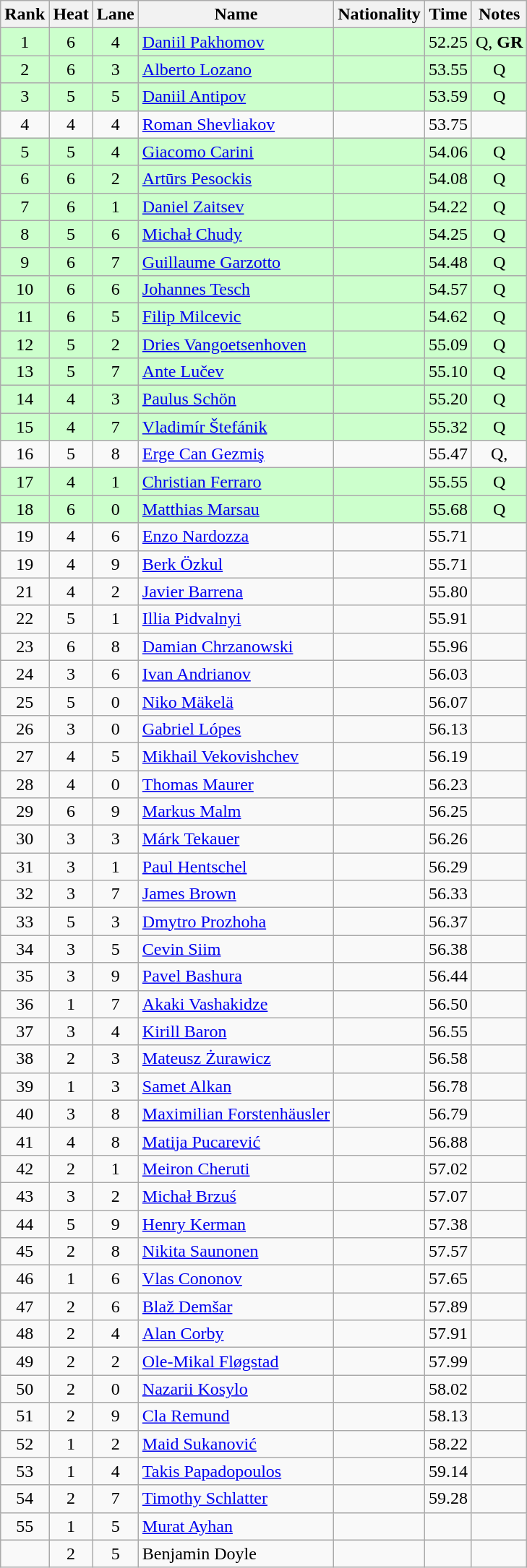<table class="wikitable sortable" style="text-align:center">
<tr>
<th>Rank</th>
<th>Heat</th>
<th>Lane</th>
<th>Name</th>
<th>Nationality</th>
<th>Time</th>
<th>Notes</th>
</tr>
<tr bgcolor=ccffcc>
<td>1</td>
<td>6</td>
<td>4</td>
<td align=left><a href='#'>Daniil Pakhomov</a></td>
<td align=left></td>
<td>52.25</td>
<td>Q, <strong>GR</strong></td>
</tr>
<tr bgcolor=ccffcc>
<td>2</td>
<td>6</td>
<td>3</td>
<td align=left><a href='#'>Alberto Lozano</a></td>
<td align=left></td>
<td>53.55</td>
<td>Q</td>
</tr>
<tr bgcolor=ccffcc>
<td>3</td>
<td>5</td>
<td>5</td>
<td align=left><a href='#'>Daniil Antipov</a></td>
<td align=left></td>
<td>53.59</td>
<td>Q</td>
</tr>
<tr>
<td>4</td>
<td>4</td>
<td>4</td>
<td align=left><a href='#'>Roman Shevliakov</a></td>
<td align=left></td>
<td>53.75</td>
<td></td>
</tr>
<tr bgcolor=ccffcc>
<td>5</td>
<td>5</td>
<td>4</td>
<td align=left><a href='#'>Giacomo Carini</a></td>
<td align=left></td>
<td>54.06</td>
<td>Q</td>
</tr>
<tr bgcolor=ccffcc>
<td>6</td>
<td>6</td>
<td>2</td>
<td align=left><a href='#'>Artūrs Pesockis</a></td>
<td align=left></td>
<td>54.08</td>
<td>Q</td>
</tr>
<tr bgcolor=ccffcc>
<td>7</td>
<td>6</td>
<td>1</td>
<td align=left><a href='#'>Daniel Zaitsev</a></td>
<td align=left></td>
<td>54.22</td>
<td>Q</td>
</tr>
<tr bgcolor=ccffcc>
<td>8</td>
<td>5</td>
<td>6</td>
<td align=left><a href='#'>Michał Chudy</a></td>
<td align=left></td>
<td>54.25</td>
<td>Q</td>
</tr>
<tr bgcolor=ccffcc>
<td>9</td>
<td>6</td>
<td>7</td>
<td align=left><a href='#'>Guillaume Garzotto</a></td>
<td align=left></td>
<td>54.48</td>
<td>Q</td>
</tr>
<tr bgcolor=ccffcc>
<td>10</td>
<td>6</td>
<td>6</td>
<td align=left><a href='#'>Johannes Tesch</a></td>
<td align=left></td>
<td>54.57</td>
<td>Q</td>
</tr>
<tr bgcolor=ccffcc>
<td>11</td>
<td>6</td>
<td>5</td>
<td align=left><a href='#'>Filip Milcevic</a></td>
<td align=left></td>
<td>54.62</td>
<td>Q</td>
</tr>
<tr bgcolor=ccffcc>
<td>12</td>
<td>5</td>
<td>2</td>
<td align=left><a href='#'>Dries Vangoetsenhoven</a></td>
<td align=left></td>
<td>55.09</td>
<td>Q</td>
</tr>
<tr bgcolor=ccffcc>
<td>13</td>
<td>5</td>
<td>7</td>
<td align=left><a href='#'>Ante Lučev</a></td>
<td align=left></td>
<td>55.10</td>
<td>Q</td>
</tr>
<tr bgcolor=ccffcc>
<td>14</td>
<td>4</td>
<td>3</td>
<td align=left><a href='#'>Paulus Schön</a></td>
<td align=left></td>
<td>55.20</td>
<td>Q</td>
</tr>
<tr bgcolor="ccffcc">
<td>15</td>
<td>4</td>
<td>7</td>
<td align=left><a href='#'>Vladimír Štefánik</a></td>
<td align=left></td>
<td>55.32</td>
<td>Q</td>
</tr>
<tr>
<td>16</td>
<td>5</td>
<td>8</td>
<td align=left><a href='#'>Erge Can Gezmiş</a></td>
<td align=left></td>
<td>55.47</td>
<td>Q, </td>
</tr>
<tr bgcolor=ccffcc>
<td>17</td>
<td>4</td>
<td>1</td>
<td align=left><a href='#'>Christian Ferraro</a></td>
<td align=left></td>
<td>55.55</td>
<td>Q</td>
</tr>
<tr bgcolor=ccffcc>
<td>18</td>
<td>6</td>
<td>0</td>
<td align=left><a href='#'>Matthias Marsau</a></td>
<td align=left></td>
<td>55.68</td>
<td>Q</td>
</tr>
<tr>
<td>19</td>
<td>4</td>
<td>6</td>
<td align=left><a href='#'>Enzo Nardozza</a></td>
<td align=left></td>
<td>55.71</td>
<td></td>
</tr>
<tr>
<td>19</td>
<td>4</td>
<td>9</td>
<td align=left><a href='#'>Berk Özkul</a></td>
<td align=left></td>
<td>55.71</td>
<td></td>
</tr>
<tr>
<td>21</td>
<td>4</td>
<td>2</td>
<td align=left><a href='#'>Javier Barrena</a></td>
<td align=left></td>
<td>55.80</td>
<td></td>
</tr>
<tr>
<td>22</td>
<td>5</td>
<td>1</td>
<td align=left><a href='#'>Illia Pidvalnyi</a></td>
<td align=left></td>
<td>55.91</td>
<td></td>
</tr>
<tr>
<td>23</td>
<td>6</td>
<td>8</td>
<td align=left><a href='#'>Damian Chrzanowski</a></td>
<td align=left></td>
<td>55.96</td>
<td></td>
</tr>
<tr>
<td>24</td>
<td>3</td>
<td>6</td>
<td align=left><a href='#'>Ivan Andrianov</a></td>
<td align=left></td>
<td>56.03</td>
<td></td>
</tr>
<tr>
<td>25</td>
<td>5</td>
<td>0</td>
<td align=left><a href='#'>Niko Mäkelä</a></td>
<td align=left></td>
<td>56.07</td>
<td></td>
</tr>
<tr>
<td>26</td>
<td>3</td>
<td>0</td>
<td align=left><a href='#'>Gabriel Lópes</a></td>
<td align=left></td>
<td>56.13</td>
<td></td>
</tr>
<tr>
<td>27</td>
<td>4</td>
<td>5</td>
<td align=left><a href='#'>Mikhail Vekovishchev</a></td>
<td align=left></td>
<td>56.19</td>
<td></td>
</tr>
<tr>
<td>28</td>
<td>4</td>
<td>0</td>
<td align=left><a href='#'>Thomas Maurer</a></td>
<td align=left></td>
<td>56.23</td>
<td></td>
</tr>
<tr>
<td>29</td>
<td>6</td>
<td>9</td>
<td align=left><a href='#'>Markus Malm</a></td>
<td align=left></td>
<td>56.25</td>
<td></td>
</tr>
<tr>
<td>30</td>
<td>3</td>
<td>3</td>
<td align=left><a href='#'>Márk Tekauer</a></td>
<td align=left></td>
<td>56.26</td>
<td></td>
</tr>
<tr>
<td>31</td>
<td>3</td>
<td>1</td>
<td align=left><a href='#'>Paul Hentschel</a></td>
<td align=left></td>
<td>56.29</td>
<td></td>
</tr>
<tr>
<td>32</td>
<td>3</td>
<td>7</td>
<td align=left><a href='#'>James Brown</a></td>
<td align=left></td>
<td>56.33</td>
<td></td>
</tr>
<tr>
<td>33</td>
<td>5</td>
<td>3</td>
<td align=left><a href='#'>Dmytro Prozhoha</a></td>
<td align=left></td>
<td>56.37</td>
<td></td>
</tr>
<tr>
<td>34</td>
<td>3</td>
<td>5</td>
<td align=left><a href='#'>Cevin Siim</a></td>
<td align=left></td>
<td>56.38</td>
<td></td>
</tr>
<tr>
<td>35</td>
<td>3</td>
<td>9</td>
<td align=left><a href='#'>Pavel Bashura</a></td>
<td align=left></td>
<td>56.44</td>
<td></td>
</tr>
<tr>
<td>36</td>
<td>1</td>
<td>7</td>
<td align=left><a href='#'>Akaki Vashakidze</a></td>
<td align=left></td>
<td>56.50</td>
<td></td>
</tr>
<tr>
<td>37</td>
<td>3</td>
<td>4</td>
<td align=left><a href='#'>Kirill Baron</a></td>
<td align=left></td>
<td>56.55</td>
<td></td>
</tr>
<tr>
<td>38</td>
<td>2</td>
<td>3</td>
<td align=left><a href='#'>Mateusz Żurawicz</a></td>
<td align=left></td>
<td>56.58</td>
<td></td>
</tr>
<tr>
<td>39</td>
<td>1</td>
<td>3</td>
<td align=left><a href='#'>Samet Alkan</a></td>
<td align=left></td>
<td>56.78</td>
<td></td>
</tr>
<tr>
<td>40</td>
<td>3</td>
<td>8</td>
<td align=left><a href='#'>Maximilian Forstenhäusler</a></td>
<td align=left></td>
<td>56.79</td>
<td></td>
</tr>
<tr>
<td>41</td>
<td>4</td>
<td>8</td>
<td align=left><a href='#'>Matija Pucarević</a></td>
<td align=left></td>
<td>56.88</td>
<td></td>
</tr>
<tr>
<td>42</td>
<td>2</td>
<td>1</td>
<td align=left><a href='#'>Meiron Cheruti</a></td>
<td align=left></td>
<td>57.02</td>
<td></td>
</tr>
<tr>
<td>43</td>
<td>3</td>
<td>2</td>
<td align=left><a href='#'>Michał Brzuś</a></td>
<td align=left></td>
<td>57.07</td>
<td></td>
</tr>
<tr>
<td>44</td>
<td>5</td>
<td>9</td>
<td align=left><a href='#'>Henry Kerman</a></td>
<td align=left></td>
<td>57.38</td>
<td></td>
</tr>
<tr>
<td>45</td>
<td>2</td>
<td>8</td>
<td align=left><a href='#'>Nikita Saunonen</a></td>
<td align=left></td>
<td>57.57</td>
<td></td>
</tr>
<tr>
<td>46</td>
<td>1</td>
<td>6</td>
<td align=left><a href='#'>Vlas Cononov</a></td>
<td align=left></td>
<td>57.65</td>
<td></td>
</tr>
<tr>
<td>47</td>
<td>2</td>
<td>6</td>
<td align=left><a href='#'>Blaž Demšar</a></td>
<td align=left></td>
<td>57.89</td>
<td></td>
</tr>
<tr>
<td>48</td>
<td>2</td>
<td>4</td>
<td align=left><a href='#'>Alan Corby</a></td>
<td align=left></td>
<td>57.91</td>
<td></td>
</tr>
<tr>
<td>49</td>
<td>2</td>
<td>2</td>
<td align=left><a href='#'>Ole-Mikal Fløgstad</a></td>
<td align=left></td>
<td>57.99</td>
<td></td>
</tr>
<tr>
<td>50</td>
<td>2</td>
<td>0</td>
<td align=left><a href='#'>Nazarii Kosylo</a></td>
<td align=left></td>
<td>58.02</td>
<td></td>
</tr>
<tr>
<td>51</td>
<td>2</td>
<td>9</td>
<td align=left><a href='#'>Cla Remund</a></td>
<td align=left></td>
<td>58.13</td>
<td></td>
</tr>
<tr>
<td>52</td>
<td>1</td>
<td>2</td>
<td align=left><a href='#'>Maid Sukanović</a></td>
<td align=left></td>
<td>58.22</td>
<td></td>
</tr>
<tr>
<td>53</td>
<td>1</td>
<td>4</td>
<td align=left><a href='#'>Takis Papadopoulos</a></td>
<td align=left></td>
<td>59.14</td>
<td></td>
</tr>
<tr>
<td>54</td>
<td>2</td>
<td>7</td>
<td align=left><a href='#'>Timothy Schlatter</a></td>
<td align=left></td>
<td>59.28</td>
<td></td>
</tr>
<tr>
<td>55</td>
<td>1</td>
<td>5</td>
<td align=left><a href='#'>Murat Ayhan</a></td>
<td align=left></td>
<td></td>
<td></td>
</tr>
<tr>
<td></td>
<td>2</td>
<td>5</td>
<td align=left>Benjamin Doyle</td>
<td align=left></td>
<td></td>
<td></td>
</tr>
</table>
